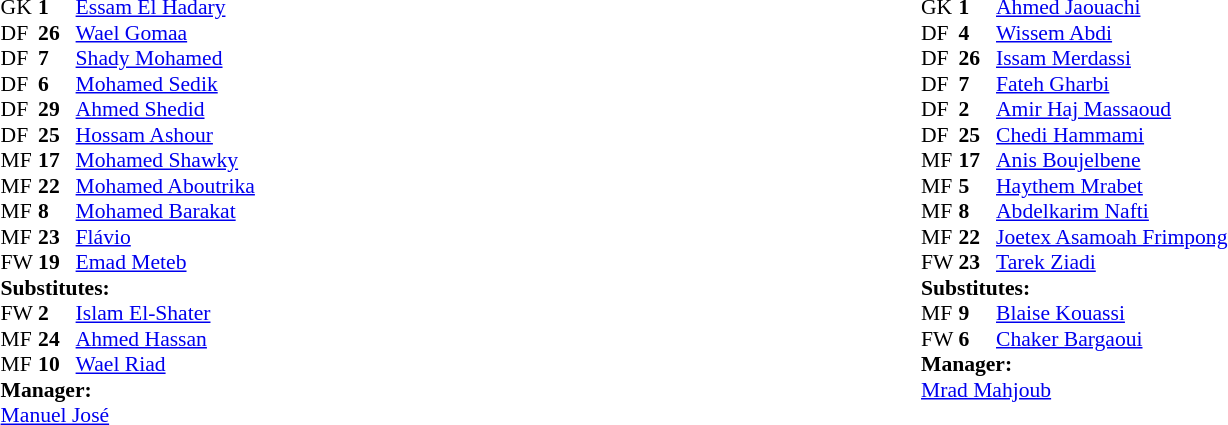<table width=100%>
<tr>
<td valign="top" width="50%"><br><table style="font-size:90%" cellspacing="0" cellpadding="0" align=center>
<tr>
<th width=25></th>
<th width=25></th>
</tr>
<tr>
<td>GK</td>
<td><strong>1</strong></td>
<td> <a href='#'>Essam El Hadary</a></td>
</tr>
<tr>
<td>DF</td>
<td><strong>26</strong></td>
<td> <a href='#'>Wael Gomaa</a></td>
</tr>
<tr>
<td>DF</td>
<td><strong>7</strong></td>
<td> <a href='#'>Shady Mohamed</a></td>
</tr>
<tr>
<td>DF</td>
<td><strong>6</strong></td>
<td> <a href='#'>Mohamed Sedik</a></td>
</tr>
<tr>
<td>DF</td>
<td><strong>29</strong></td>
<td> <a href='#'> Ahmed Shedid</a></td>
<td></td>
<td></td>
</tr>
<tr>
<td>DF</td>
<td><strong>25</strong></td>
<td> <a href='#'>Hossam Ashour</a></td>
</tr>
<tr>
<td>MF</td>
<td><strong>17</strong></td>
<td> <a href='#'>Mohamed Shawky</a></td>
</tr>
<tr>
<td>MF</td>
<td><strong>22</strong></td>
<td> <a href='#'>Mohamed Aboutrika</a></td>
</tr>
<tr>
<td>MF</td>
<td><strong>8</strong></td>
<td> <a href='#'>Mohamed Barakat</a></td>
<td></td>
<td></td>
</tr>
<tr>
<td>MF</td>
<td><strong>23</strong></td>
<td> <a href='#'>Flávio</a></td>
</tr>
<tr>
<td>FW</td>
<td><strong>19</strong></td>
<td> <a href='#'>Emad Meteb</a></td>
<td></td>
<td></td>
</tr>
<tr>
<td colspan=3><strong>Substitutes:</strong></td>
</tr>
<tr>
<td>FW</td>
<td><strong>2</strong></td>
<td> <a href='#'>Islam El-Shater</a></td>
<td></td>
<td></td>
</tr>
<tr>
<td>MF</td>
<td><strong>24</strong></td>
<td> <a href='#'>Ahmed Hassan</a></td>
<td></td>
<td></td>
</tr>
<tr>
<td>MF</td>
<td><strong>10</strong></td>
<td> <a href='#'>Wael Riad</a></td>
<td></td>
<td></td>
</tr>
<tr>
<td colspan=3><strong>Manager:</strong></td>
</tr>
<tr>
<td colspan=4> <a href='#'>Manuel José</a></td>
</tr>
</table>
</td>
<td valign="top" width="50%"><br><table style="font-size:90%" cellspacing="0" cellpadding="0" align=center>
<tr>
<th width=25></th>
<th width=25></th>
</tr>
<tr>
<td>GK</td>
<td><strong>1</strong></td>
<td> <a href='#'>Ahmed Jaouachi</a></td>
<td></td>
<td></td>
</tr>
<tr>
<td>DF</td>
<td><strong>4</strong></td>
<td> <a href='#'>Wissem Abdi</a></td>
<td></td>
</tr>
<tr>
<td>DF</td>
<td><strong>26</strong></td>
<td> <a href='#'>Issam Merdassi</a></td>
</tr>
<tr>
<td>DF</td>
<td><strong>7</strong></td>
<td> <a href='#'>Fateh Gharbi</a></td>
</tr>
<tr>
<td>DF</td>
<td><strong>2</strong></td>
<td> <a href='#'>Amir Haj Massaoud</a></td>
</tr>
<tr>
<td>DF</td>
<td><strong>25</strong></td>
<td> <a href='#'>Chedi Hammami</a></td>
</tr>
<tr>
<td>MF</td>
<td><strong>17</strong></td>
<td> <a href='#'>Anis Boujelbene</a></td>
</tr>
<tr>
<td>MF</td>
<td><strong>5</strong></td>
<td> <a href='#'>Haythem Mrabet</a></td>
</tr>
<tr>
<td>MF</td>
<td><strong>8</strong></td>
<td> <a href='#'>Abdelkarim Nafti</a></td>
<td></td>
</tr>
<tr>
<td>MF</td>
<td><strong>22</strong></td>
<td> <a href='#'>Joetex Asamoah Frimpong</a></td>
<td></td>
<td></td>
</tr>
<tr>
<td>FW</td>
<td><strong>23</strong></td>
<td> <a href='#'>Tarek Ziadi</a></td>
<td></td>
<td></td>
</tr>
<tr>
<td colspan=3><strong>Substitutes:</strong></td>
</tr>
<tr>
<td>MF</td>
<td><strong>9</strong></td>
<td> <a href='#'>Blaise Kouassi</a></td>
<td></td>
<td></td>
</tr>
<tr>
<td>FW</td>
<td><strong>6</strong></td>
<td> <a href='#'>Chaker Bargaoui</a></td>
<td></td>
<td></td>
</tr>
<tr>
</tr>
<tr>
<td colspan=3><strong>Manager:</strong></td>
</tr>
<tr>
<td colspan=4> <a href='#'>Mrad Mahjoub</a></td>
</tr>
</table>
</td>
</tr>
</table>
